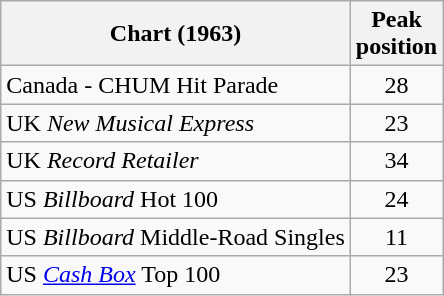<table class="wikitable sortable">
<tr>
<th align="left">Chart (1963)</th>
<th style="text-align:center;">Peak<br>position</th>
</tr>
<tr>
<td align="left">Canada - CHUM Hit Parade</td>
<td style="text-align:center;">28</td>
</tr>
<tr>
<td align="left">UK <em>New Musical Express</em></td>
<td style="text-align:center;">23</td>
</tr>
<tr>
<td align="left">UK <em>Record Retailer</em></td>
<td style="text-align:center;">34</td>
</tr>
<tr>
<td align="left">US <em>Billboard</em> Hot 100</td>
<td style="text-align:center;">24</td>
</tr>
<tr>
<td align="left">US <em>Billboard</em> Middle-Road Singles</td>
<td style="text-align:center;">11</td>
</tr>
<tr>
<td align="left">US <em><a href='#'>Cash Box</a></em> Top 100</td>
<td style="text-align:center;">23</td>
</tr>
</table>
